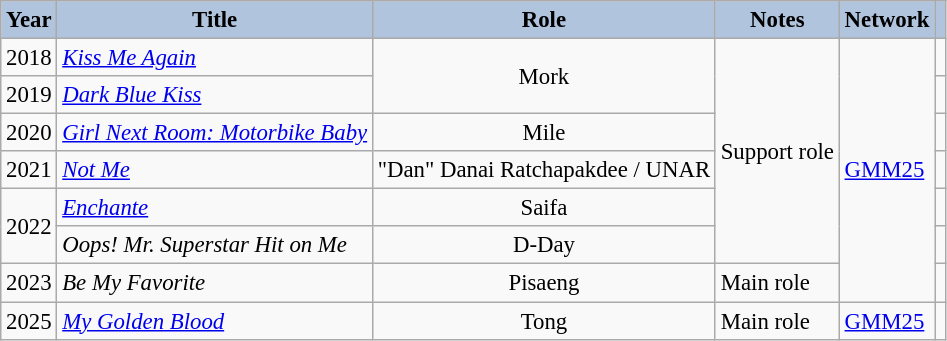<table class="wikitable" style="font-size: 95%;">
<tr>
<th style="background: #B0C4DE;">Year</th>
<th style="background: #B0C4DE;">Title</th>
<th style="background: #B0C4DE;">Role</th>
<th style="background: #B0C4DE;">Notes</th>
<th style="background: #B0C4DE;">Network</th>
<th style="background: #B0C4DE;"  class="unsortable"></th>
</tr>
<tr>
<td>2018</td>
<td><em><a href='#'>Kiss Me Again</a></em></td>
<td rowspan= "2"; align="center">Mork</td>
<td rowspan= "6">Support role</td>
<td rowspan= "7"><a href='#'>GMM25</a></td>
<td style="text-align:center;"></td>
</tr>
<tr>
<td>2019</td>
<td><em><a href='#'>Dark Blue Kiss</a></em></td>
<td style="text-align:center;"></td>
</tr>
<tr>
<td>2020</td>
<td><em><a href='#'>Girl Next Room: Motorbike Baby</a></em></td>
<td align="center">Mile</td>
<td style="text-align:center;"></td>
</tr>
<tr>
<td>2021</td>
<td><em><a href='#'>Not Me</a></em></td>
<td align="center">"Dan" Danai Ratchapakdee / UNAR</td>
<td style="text-align:center;"></td>
</tr>
<tr>
<td rowspan= "2">2022</td>
<td><em><a href='#'>Enchante</a></em></td>
<td align="center">Saifa</td>
<td style="text-align:center;"></td>
</tr>
<tr>
<td><em>Oops! Mr. Superstar Hit on Me</em></td>
<td align="center">D-Day</td>
<td style="text-align:center;"></td>
</tr>
<tr>
<td>2023</td>
<td><em>Be My Favorite</em></td>
<td align="center">Pisaeng</td>
<td>Main role</td>
<td style="text-align:center;"></td>
</tr>
<tr>
<td>2025</td>
<td><em><a href='#'>My Golden Blood</a></em></td>
<td align="center">Tong</td>
<td>Main role</td>
<td rowspan= "7"><a href='#'>GMM25</a></td>
<td style="text-align:center;"> </td>
</tr>
</table>
